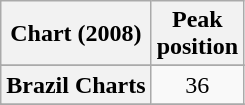<table class="wikitable sortable plainrowheaders" style="text-align:center">
<tr>
<th scope="col">Chart (2008)</th>
<th scope="col">Peak<br>position</th>
</tr>
<tr>
</tr>
<tr>
</tr>
<tr>
</tr>
<tr>
<th scope="row">Brazil Charts</th>
<td align="center">36</td>
</tr>
<tr>
</tr>
<tr>
</tr>
<tr>
</tr>
<tr>
</tr>
<tr>
</tr>
<tr>
</tr>
<tr>
</tr>
<tr>
</tr>
<tr>
</tr>
<tr>
</tr>
<tr>
</tr>
<tr>
</tr>
<tr>
</tr>
<tr>
</tr>
<tr>
</tr>
<tr>
</tr>
<tr>
</tr>
<tr>
</tr>
<tr>
</tr>
<tr>
</tr>
</table>
